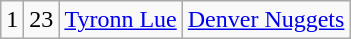<table class="wikitable">
<tr style="text-align:center;" bgcolor="">
<td>1</td>
<td>23</td>
<td><a href='#'>Tyronn Lue</a></td>
<td><a href='#'>Denver Nuggets</a></td>
</tr>
</table>
